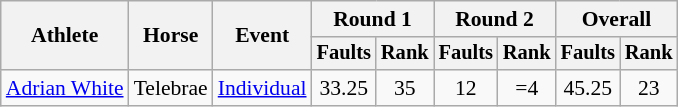<table class=wikitable style="font-size:90%">
<tr>
<th rowspan="2">Athlete</th>
<th rowspan="2">Horse</th>
<th rowspan="2">Event</th>
<th colspan="2">Round 1</th>
<th colspan="2">Round 2</th>
<th colspan="2">Overall</th>
</tr>
<tr style="font-size:95%">
<th>Faults</th>
<th>Rank</th>
<th>Faults</th>
<th>Rank</th>
<th>Faults</th>
<th>Rank</th>
</tr>
<tr align=center>
<td align=left><a href='#'>Adrian White</a></td>
<td align=left>Telebrae</td>
<td align=left><a href='#'>Individual</a></td>
<td>33.25</td>
<td>35</td>
<td>12</td>
<td>=4</td>
<td>45.25</td>
<td>23</td>
</tr>
</table>
